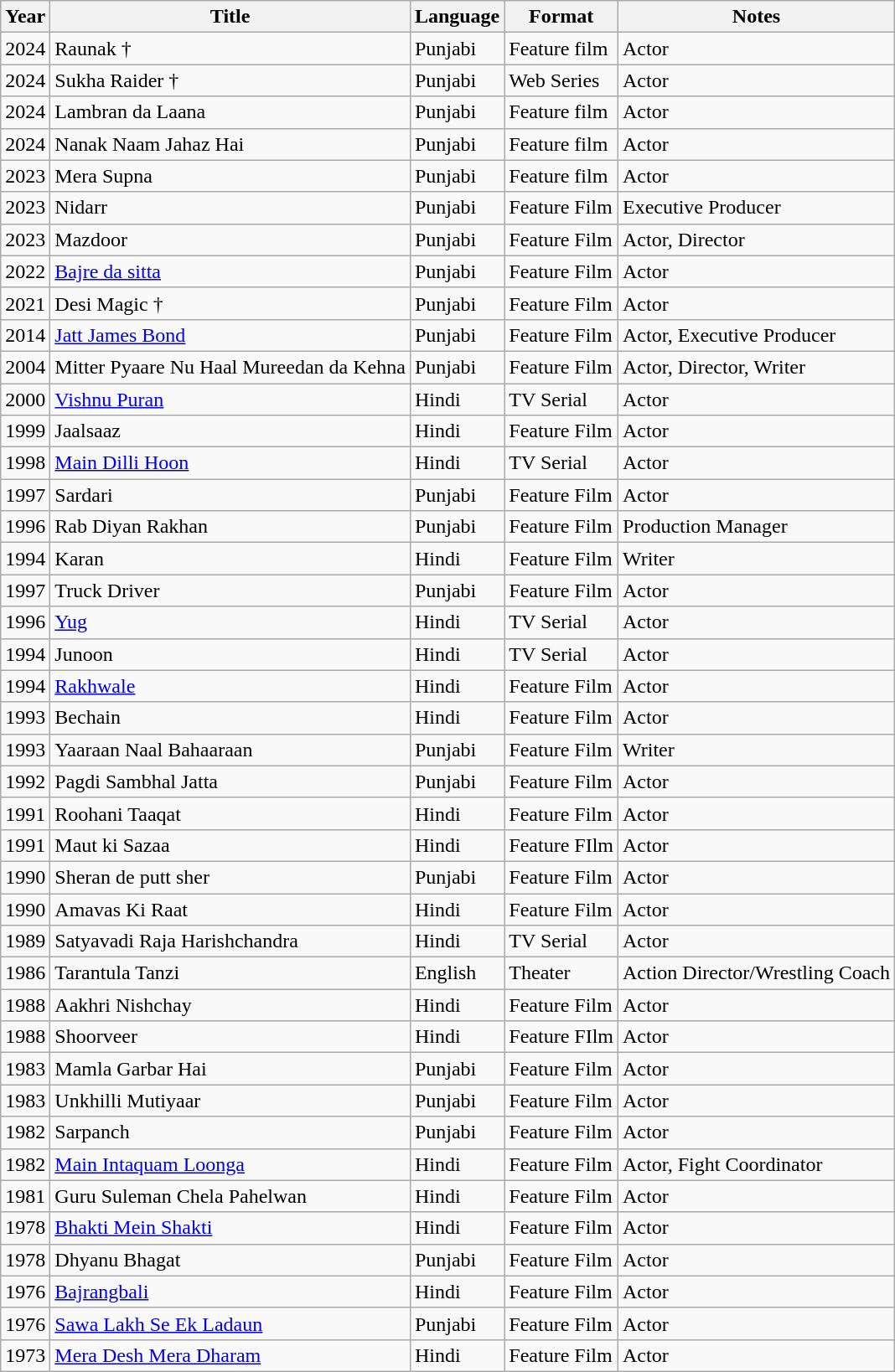<table class="wikitable">
<tr>
<th>Year</th>
<th>Title</th>
<th>Language</th>
<th>Format</th>
<th>Notes</th>
</tr>
<tr>
<td>2024</td>
<td>Raunak †</td>
<td>Punjabi</td>
<td>Feature film</td>
<td>Actor</td>
</tr>
<tr>
<td>2024</td>
<td>Sukha Raider †</td>
<td>Punjabi</td>
<td>Web Series</td>
<td>Actor</td>
</tr>
<tr>
<td>2024</td>
<td>Lambran da Laana</td>
<td>Punjabi</td>
<td>Feature film</td>
<td>Actor</td>
</tr>
<tr>
<td>2024</td>
<td>Nanak Naam Jahaz Hai</td>
<td>Punjabi</td>
<td>Feature film</td>
<td>Actor</td>
</tr>
<tr>
<td>2023</td>
<td>Mera Supna</td>
<td>Punjabi</td>
<td>Feature film</td>
<td>Actor</td>
</tr>
<tr>
<td>2023</td>
<td>Nidarr</td>
<td>Punjabi</td>
<td>Feature Film</td>
<td>Executive Producer</td>
</tr>
<tr>
<td>2023</td>
<td>Mazdoor</td>
<td>Punjabi</td>
<td>Feature Film</td>
<td>Actor, Director</td>
</tr>
<tr>
<td>2022</td>
<td><a href='#'>Bajre da sitta</a></td>
<td>Punjabi</td>
<td>Feature Film</td>
<td>Actor</td>
</tr>
<tr>
<td>2021</td>
<td>Desi Magic †</td>
<td>Punjabi</td>
<td>Feature Film</td>
<td>Actor</td>
</tr>
<tr>
<td>2014</td>
<td><a href='#'>Jatt James Bond</a></td>
<td>Punjabi</td>
<td>Feature Film</td>
<td>Actor, Executive Producer</td>
</tr>
<tr>
<td>2004</td>
<td>Mitter Pyaare Nu Haal Mureedan da Kehna</td>
<td>Punjabi</td>
<td>Feature Film</td>
<td>Actor, Director, Writer</td>
</tr>
<tr>
<td>2000</td>
<td><a href='#'>Vishnu Puran</a></td>
<td>Hindi</td>
<td>TV Serial</td>
<td>Actor</td>
</tr>
<tr>
<td>1999</td>
<td>Jaalsaaz</td>
<td>Hindi</td>
<td>Feature Film</td>
<td>Actor</td>
</tr>
<tr>
<td>1998</td>
<td><a href='#'>Main Dilli Hoon</a></td>
<td>Hindi</td>
<td>TV Serial</td>
<td>Actor</td>
</tr>
<tr>
<td>1997</td>
<td>Sardari</td>
<td>Punjabi</td>
<td>Feature Film</td>
<td>Actor</td>
</tr>
<tr>
<td>1996</td>
<td>Rab Diyan Rakhan</td>
<td>Punjabi</td>
<td>Feature Film</td>
<td>Production Manager</td>
</tr>
<tr>
<td>1994</td>
<td>Karan</td>
<td>Hindi</td>
<td>Feature Film</td>
<td>Writer</td>
</tr>
<tr>
<td>1997</td>
<td>Truck Driver</td>
<td>Punjabi</td>
<td>Feature Film</td>
<td>Actor</td>
</tr>
<tr>
<td>1996</td>
<td><a href='#'>Yug</a></td>
<td>Hindi</td>
<td>TV Serial</td>
<td>Actor</td>
</tr>
<tr>
<td>1994</td>
<td>Junoon</td>
<td>Hindi</td>
<td>TV Serial</td>
<td>Actor</td>
</tr>
<tr>
<td>1994</td>
<td><a href='#'>Rakhwale</a></td>
<td>Hindi</td>
<td>Feature Film</td>
<td>Actor</td>
</tr>
<tr>
<td>1993</td>
<td>Bechain</td>
<td>Hindi</td>
<td>Feature Film</td>
<td>Actor</td>
</tr>
<tr>
<td>1993</td>
<td>Yaaraan Naal Bahaaraan</td>
<td>Punjabi</td>
<td>Feature Film</td>
<td>Writer</td>
</tr>
<tr>
<td>1992</td>
<td>Pagdi Sambhal Jatta</td>
<td>Punjabi</td>
<td>Feature Film</td>
<td>Actor</td>
</tr>
<tr>
<td>1991</td>
<td>Roohani Taaqat</td>
<td>Hindi</td>
<td>Feature Film</td>
<td>Actor</td>
</tr>
<tr>
<td>1991</td>
<td>Maut ki Sazaa</td>
<td>Hindi</td>
<td>Feature FIlm</td>
<td>Actor</td>
</tr>
<tr>
<td>1990</td>
<td>Sheran de putt sher</td>
<td>Punjabi</td>
<td>Feature Film</td>
<td>Actor</td>
</tr>
<tr>
<td>1990</td>
<td>Amavas Ki Raat</td>
<td>Hindi</td>
<td>Feature Film</td>
<td>Actor</td>
</tr>
<tr>
<td>1989</td>
<td>Satyavadi Raja Harishchandra</td>
<td>Hindi</td>
<td>TV Serial</td>
<td>Actor</td>
</tr>
<tr>
<td>1986</td>
<td>Tarantula Tanzi</td>
<td>English</td>
<td>Theater</td>
<td>Action Director/Wrestling Coach</td>
</tr>
<tr>
<td>1988</td>
<td>Aakhri Nishchay</td>
<td>Hindi</td>
<td>Feature Film</td>
<td>Actor</td>
</tr>
<tr>
<td>1988</td>
<td>Shoorveer</td>
<td>Hindi</td>
<td>Feature FIlm</td>
<td>Actor</td>
</tr>
<tr>
<td>1983</td>
<td>Mamla Garbar Hai</td>
<td>Punjabi</td>
<td>Feature Film</td>
<td>Actor</td>
</tr>
<tr>
<td>1983</td>
<td>Unkhilli Mutiyaar</td>
<td>Punjabi</td>
<td>Feature Film</td>
<td>Actor</td>
</tr>
<tr>
<td>1982</td>
<td>Sarpanch</td>
<td>Punjabi</td>
<td>Feature Film</td>
<td>Actor</td>
</tr>
<tr>
<td>1982</td>
<td><a href='#'>Main Intaquam Loonga</a></td>
<td>Hindi</td>
<td>Feature Film</td>
<td>Actor, Fight Coordinator</td>
</tr>
<tr>
<td>1981</td>
<td>Guru Suleman Chela Pahelwan</td>
<td>Hindi</td>
<td>Feature Film</td>
<td>Actor</td>
</tr>
<tr>
<td>1978</td>
<td><a href='#'>Bhakti Mein Shakti</a></td>
<td>Hindi</td>
<td>Feature Film</td>
<td>Actor</td>
</tr>
<tr>
<td>1978</td>
<td>Dhyanu Bhagat</td>
<td>Punjabi</td>
<td>Feature Film</td>
<td>Actor</td>
</tr>
<tr>
<td>1976</td>
<td><a href='#'>Bajrangbali</a></td>
<td>Hindi</td>
<td>Feature Film</td>
<td>Actor</td>
</tr>
<tr>
<td>1976</td>
<td><a href='#'>Sawa Lakh Se Ek Ladaun</a></td>
<td>Punjabi</td>
<td>Feature Film</td>
<td>Actor</td>
</tr>
<tr>
<td>1973</td>
<td><a href='#'>Mera Desh Mera Dharam</a></td>
<td>Hindi</td>
<td>Feature Film</td>
<td>Actor</td>
</tr>
</table>
